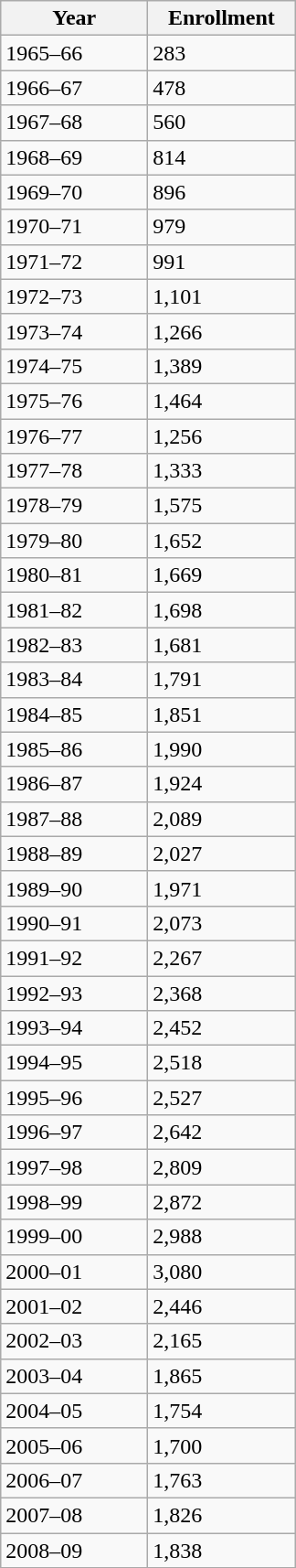<table class="wikitable">
<tr>
<th style="width:100px;">Year</th>
<th style="width:100px;">Enrollment</th>
</tr>
<tr>
<td>1965–66</td>
<td>283</td>
</tr>
<tr>
<td>1966–67</td>
<td>478</td>
</tr>
<tr>
<td>1967–68</td>
<td>560</td>
</tr>
<tr>
<td>1968–69</td>
<td>814</td>
</tr>
<tr>
<td>1969–70</td>
<td>896</td>
</tr>
<tr>
<td>1970–71</td>
<td>979</td>
</tr>
<tr>
<td>1971–72</td>
<td>991</td>
</tr>
<tr>
<td>1972–73</td>
<td>1,101</td>
</tr>
<tr>
<td>1973–74</td>
<td>1,266</td>
</tr>
<tr>
<td>1974–75</td>
<td>1,389</td>
</tr>
<tr>
<td>1975–76</td>
<td>1,464</td>
</tr>
<tr>
<td>1976–77</td>
<td>1,256</td>
</tr>
<tr>
<td>1977–78</td>
<td>1,333</td>
</tr>
<tr>
<td>1978–79</td>
<td>1,575</td>
</tr>
<tr>
<td>1979–80</td>
<td>1,652</td>
</tr>
<tr>
<td>1980–81</td>
<td>1,669</td>
</tr>
<tr>
<td>1981–82</td>
<td>1,698</td>
</tr>
<tr>
<td>1982–83</td>
<td>1,681</td>
</tr>
<tr>
<td>1983–84</td>
<td>1,791</td>
</tr>
<tr>
<td>1984–85</td>
<td>1,851</td>
</tr>
<tr>
<td>1985–86</td>
<td>1,990</td>
</tr>
<tr>
<td>1986–87</td>
<td>1,924</td>
</tr>
<tr>
<td>1987–88</td>
<td>2,089</td>
</tr>
<tr>
<td>1988–89</td>
<td>2,027</td>
</tr>
<tr>
<td>1989–90</td>
<td>1,971</td>
</tr>
<tr>
<td>1990–91</td>
<td>2,073</td>
</tr>
<tr>
<td>1991–92</td>
<td>2,267</td>
</tr>
<tr>
<td>1992–93</td>
<td>2,368</td>
</tr>
<tr>
<td>1993–94</td>
<td>2,452</td>
</tr>
<tr>
<td>1994–95</td>
<td>2,518</td>
</tr>
<tr>
<td>1995–96</td>
<td>2,527</td>
</tr>
<tr>
<td>1996–97</td>
<td>2,642</td>
</tr>
<tr>
<td>1997–98</td>
<td>2,809</td>
</tr>
<tr>
<td>1998–99</td>
<td>2,872</td>
</tr>
<tr>
<td>1999–00</td>
<td>2,988</td>
</tr>
<tr>
<td>2000–01</td>
<td>3,080</td>
</tr>
<tr>
<td>2001–02</td>
<td>2,446</td>
</tr>
<tr>
<td>2002–03</td>
<td>2,165</td>
</tr>
<tr>
<td>2003–04</td>
<td>1,865</td>
</tr>
<tr>
<td>2004–05</td>
<td>1,754</td>
</tr>
<tr>
<td>2005–06</td>
<td>1,700</td>
</tr>
<tr>
<td>2006–07</td>
<td>1,763</td>
</tr>
<tr>
<td>2007–08</td>
<td>1,826</td>
</tr>
<tr>
<td>2008–09</td>
<td>1,838</td>
</tr>
</table>
